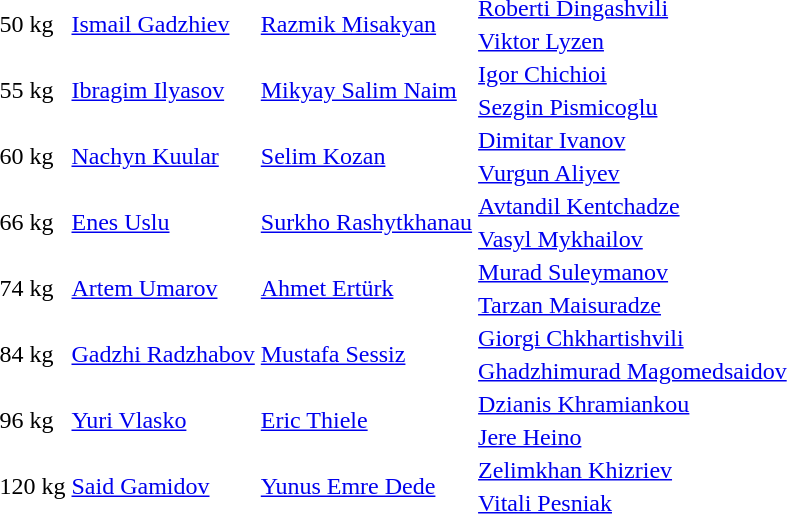<table>
<tr>
<td rowspan=2>50 kg</td>
<td rowspan=2> <a href='#'>Ismail Gadzhiev</a></td>
<td rowspan=2> <a href='#'>Razmik Misakyan</a></td>
<td> <a href='#'>Roberti Dingashvili</a></td>
</tr>
<tr>
<td><a href='#'>Viktor Lyzen</a></td>
</tr>
<tr>
<td rowspan=2>55 kg</td>
<td rowspan=2> <a href='#'>Ibragim Ilyasov</a></td>
<td rowspan=2> <a href='#'>Mikyay Salim Naim</a></td>
<td> <a href='#'>Igor Chichioi</a></td>
</tr>
<tr>
<td> <a href='#'>Sezgin Pismicoglu</a></td>
</tr>
<tr>
<td rowspan=2>60 kg</td>
<td rowspan=2> <a href='#'>Nachyn Kuular</a></td>
<td rowspan=2> <a href='#'>Selim Kozan</a></td>
<td> <a href='#'>Dimitar Ivanov</a></td>
</tr>
<tr>
<td> <a href='#'>Vurgun Aliyev</a></td>
</tr>
<tr>
<td rowspan=2>66 kg</td>
<td rowspan=2> <a href='#'>Enes Uslu</a></td>
<td rowspan=2> <a href='#'>Surkho Rashytkhanau</a></td>
<td> <a href='#'>Avtandil Kentchadze</a></td>
</tr>
<tr>
<td> <a href='#'>Vasyl Mykhailov</a></td>
</tr>
<tr>
<td rowspan=2>74 kg</td>
<td rowspan=2> <a href='#'>Artem Umarov</a></td>
<td rowspan=2> <a href='#'>Ahmet Ertürk</a></td>
<td> <a href='#'>Murad Suleymanov</a></td>
</tr>
<tr>
<td> <a href='#'>Tarzan Maisuradze</a></td>
</tr>
<tr>
<td rowspan=2>84 kg</td>
<td rowspan=2> <a href='#'>Gadzhi Radzhabov</a></td>
<td rowspan=2> <a href='#'>Mustafa Sessiz</a></td>
<td> <a href='#'>Giorgi Chkhartishvili</a></td>
</tr>
<tr>
<td> <a href='#'>Ghadzhimurad Magomedsaidov</a></td>
</tr>
<tr>
<td rowspan=2>96 kg</td>
<td rowspan=2> <a href='#'>Yuri Vlasko</a></td>
<td rowspan=2> <a href='#'>Eric Thiele</a></td>
<td> <a href='#'>Dzianis Khramiankou</a></td>
</tr>
<tr>
<td> <a href='#'>Jere Heino</a></td>
</tr>
<tr>
<td rowspan=2>120 kg</td>
<td rowspan=2> <a href='#'>Said Gamidov</a></td>
<td rowspan=2> <a href='#'>Yunus Emre Dede</a></td>
<td> <a href='#'>Zelimkhan Khizriev</a></td>
</tr>
<tr>
<td> <a href='#'>Vitali Pesniak</a></td>
</tr>
</table>
